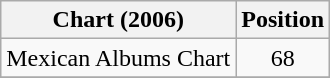<table class="wikitable sortable">
<tr>
<th>Chart (2006)</th>
<th>Position</th>
</tr>
<tr>
<td>Mexican Albums Chart</td>
<td style="text-align:center;">68</td>
</tr>
<tr>
</tr>
</table>
